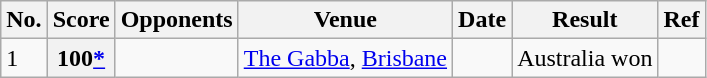<table class="wikitable">
<tr>
<th>No.</th>
<th>Score</th>
<th>Opponents</th>
<th>Venue</th>
<th>Date</th>
<th>Result</th>
<th>Ref</th>
</tr>
<tr>
<td>1</td>
<th scope="row">100<a href='#'>*</a></th>
<td></td>
<td><a href='#'>The Gabba</a>, <a href='#'>Brisbane</a></td>
<td></td>
<td>Australia won</td>
<td></td>
</tr>
</table>
